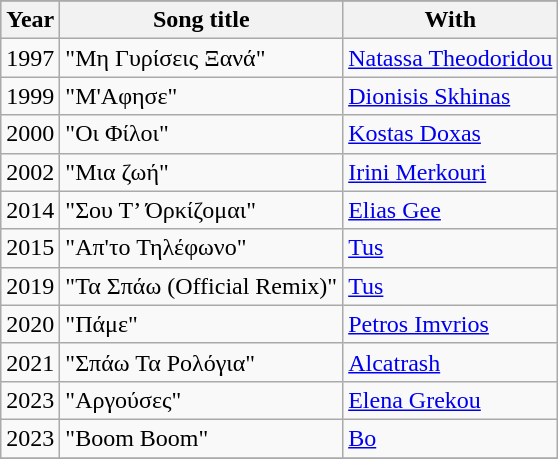<table class="wikitable">
<tr>
</tr>
<tr style="background:#ccc; text-align:center;">
<th>Year</th>
<th>Song title</th>
<th>With</th>
</tr>
<tr>
<td>1997</td>
<td>"Μη Γυρίσεις Ξανά"</td>
<td><a href='#'>Natassa Theodoridou</a></td>
</tr>
<tr>
<td>1999</td>
<td>"Μ'Αφησε"</td>
<td><a href='#'>Dionisis Skhinas</a></td>
</tr>
<tr>
<td>2000</td>
<td>"Οι Φίλοι"</td>
<td><a href='#'>Kostas Doxas</a></td>
</tr>
<tr>
<td>2002</td>
<td>"Μια ζωή"</td>
<td><a href='#'>Irini Merkouri</a></td>
</tr>
<tr>
<td>2014</td>
<td>"Σου Τ’ Όρκίζομαι"</td>
<td><a href='#'>Elias Gee</a></td>
</tr>
<tr>
<td>2015</td>
<td>"Απ'το Τηλέφωνο"</td>
<td><a href='#'>Tus</a></td>
</tr>
<tr>
<td>2019</td>
<td>"Τα Σπάω (Official Remix)"</td>
<td><a href='#'>Tus</a></td>
</tr>
<tr>
<td>2020</td>
<td>"Πάμε"</td>
<td><a href='#'>Petros Imvrios</a></td>
</tr>
<tr>
<td>2021</td>
<td>"Σπάω Τα Ρολόγια"</td>
<td><a href='#'>Alcatrash</a></td>
</tr>
<tr>
<td>2023</td>
<td>"Αργούσες"</td>
<td><a href='#'>Elena Grekou</a></td>
</tr>
<tr>
<td>2023</td>
<td>"Boom Boom"</td>
<td><a href='#'>Bo</a></td>
</tr>
<tr>
</tr>
</table>
